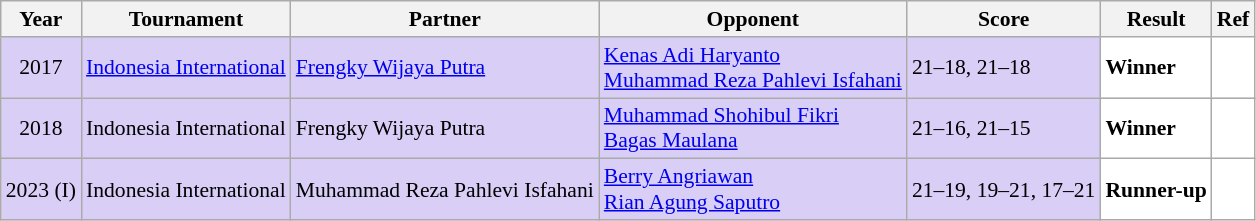<table class="sortable wikitable" style="font-size: 90%;">
<tr>
<th>Year</th>
<th>Tournament</th>
<th>Partner</th>
<th>Opponent</th>
<th>Score</th>
<th>Result</th>
<th>Ref</th>
</tr>
<tr style="background:#D8CEF6">
<td align="center">2017</td>
<td align="left"><a href='#'>Indonesia International</a></td>
<td align="left"> <a href='#'>Frengky Wijaya Putra</a></td>
<td align="left"> <a href='#'>Kenas Adi Haryanto</a><br> <a href='#'>Muhammad Reza Pahlevi Isfahani</a></td>
<td align="left">21–18, 21–18</td>
<td style="text-align:left; background:white"> <strong>Winner</strong></td>
<td style="text-align:center; background:white"></td>
</tr>
<tr style="background:#D8CEF6">
<td align="center">2018</td>
<td align="left">Indonesia International</td>
<td align="left"> Frengky Wijaya Putra</td>
<td align="left"> <a href='#'>Muhammad Shohibul Fikri</a><br> <a href='#'>Bagas Maulana</a></td>
<td align="left">21–16, 21–15</td>
<td style="text-align:left; background:white"> <strong>Winner</strong></td>
<td style="text-align:center; background:white"></td>
</tr>
<tr style="background:#D8CEF6">
<td align="center">2023 (I)</td>
<td align="left">Indonesia International</td>
<td align="left"> Muhammad Reza Pahlevi Isfahani</td>
<td align="left"> <a href='#'>Berry Angriawan</a><br> <a href='#'>Rian Agung Saputro</a></td>
<td align="left">21–19, 19–21, 17–21</td>
<td style="text-align:left; background:white"> <strong>Runner-up</strong></td>
<td style="text-align:center; background:white"></td>
</tr>
</table>
